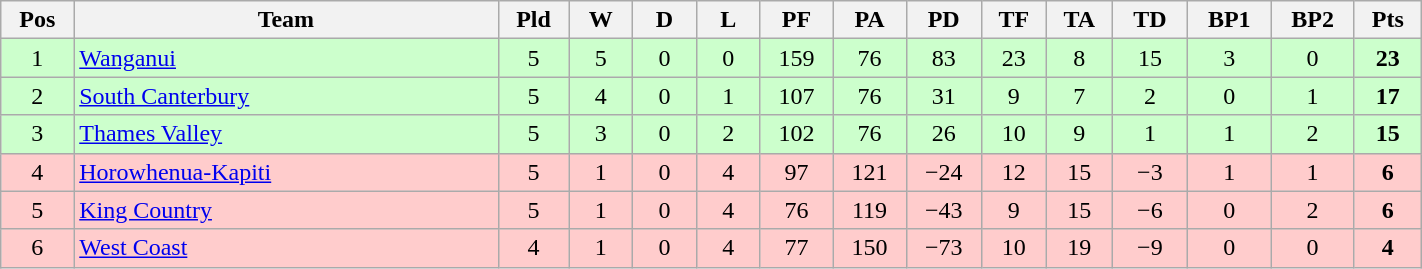<table class="wikitable" style="text-align:center;width:75%">
<tr>
<th style="width:20px" abbr="Position">Pos</th>
<th style="width:175px">Team</th>
<th style="width:20px" abbr="Played">Pld</th>
<th style="width:20px" abbr="Won">W</th>
<th style="width:20px" abbr="Drawn">D</th>
<th style="width:20px" abbr="Lost">L</th>
<th style="width:20px" abbr="Points for">PF</th>
<th style="width:20px" abbr="Points against">PA</th>
<th style="width:25px" abbr="Points difference">PD</th>
<th style="width:20px" abbr="Tries for">TF</th>
<th style="width:20px" abbr="Tries against">TA</th>
<th style="width:25px" abbr="Tries difference">TD</th>
<th style="width:20px" abbr="Bonus Points 1">BP1</th>
<th style="width:20px" abbr="Bonus Points 2">BP2</th>
<th style="width:20px" abbr="Points">Pts</th>
</tr>
<tr style="background:#ccffcc">
<td>1</td>
<td style="text-align:left"><a href='#'>Wanganui</a></td>
<td>5</td>
<td>5</td>
<td>0</td>
<td>0</td>
<td>159</td>
<td>76</td>
<td>83</td>
<td>23</td>
<td>8</td>
<td>15</td>
<td>3</td>
<td>0</td>
<td><strong>23</strong></td>
</tr>
<tr style="background:#ccffcc">
<td>2</td>
<td style="text-align:left"><a href='#'>South Canterbury</a></td>
<td>5</td>
<td>4</td>
<td>0</td>
<td>1</td>
<td>107</td>
<td>76</td>
<td>31</td>
<td>9</td>
<td>7</td>
<td>2</td>
<td>0</td>
<td>1</td>
<td><strong>17</strong></td>
</tr>
<tr style="background:#ccffcc">
<td>3</td>
<td style="text-align:left"><a href='#'>Thames Valley</a></td>
<td>5</td>
<td>3</td>
<td>0</td>
<td>2</td>
<td>102</td>
<td>76</td>
<td>26</td>
<td>10</td>
<td>9</td>
<td>1</td>
<td>1</td>
<td>2</td>
<td><strong>15</strong></td>
</tr>
<tr style="background:#fcc">
<td>4</td>
<td style="text-align:left"><a href='#'>Horowhenua-Kapiti</a></td>
<td>5</td>
<td>1</td>
<td>0</td>
<td>4</td>
<td>97</td>
<td>121</td>
<td>−24</td>
<td>12</td>
<td>15</td>
<td>−3</td>
<td>1</td>
<td>1</td>
<td><strong>6</strong></td>
</tr>
<tr style="background:#fcc">
<td>5</td>
<td style="text-align:left"><a href='#'>King Country</a></td>
<td>5</td>
<td>1</td>
<td>0</td>
<td>4</td>
<td>76</td>
<td>119</td>
<td>−43</td>
<td>9</td>
<td>15</td>
<td>−6</td>
<td>0</td>
<td>2</td>
<td><strong>6</strong></td>
</tr>
<tr style="background:#fcc">
<td>6</td>
<td style="text-align:left"><a href='#'>West Coast</a></td>
<td>4</td>
<td>1</td>
<td>0</td>
<td>4</td>
<td>77</td>
<td>150</td>
<td>−73</td>
<td>10</td>
<td>19</td>
<td>−9</td>
<td>0</td>
<td>0</td>
<td><strong>4</strong></td>
</tr>
</table>
